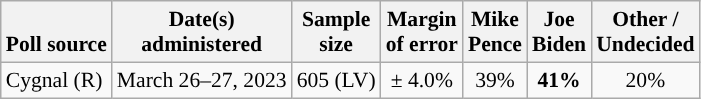<table class="wikitable sortable mw-datatable" style="font-size:90%;text-align:center;line-height:17px">
<tr valign=bottom>
<th>Poll source</th>
<th>Date(s)<br>administered</th>
<th>Sample<br>size</th>
<th>Margin<br>of error</th>
<th class="unsortable">Mike<br>Pence<br></th>
<th class="unsortable">Joe<br>Biden<br></th>
<th class="unsortable">Other /<br>Undecided</th>
</tr>
<tr>
<td style="text-align:left;">Cygnal (R)</td>
<td data-sort-value="2023-03-27">March 26–27, 2023</td>
<td>605 (LV)</td>
<td>± 4.0%</td>
<td>39%</td>
<td style="color:black;background-color:"><strong>41%</strong></td>
<td>20%</td>
</tr>
</table>
